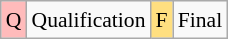<table class="wikitable" style="margin:0.5em auto; font-size:90%; line-height:1.25em;">
<tr>
<td bgcolor="#FFBBBB" align=center>Q</td>
<td>Qualification</td>
<td bgcolor="#FFDF80" align=center>F</td>
<td>Final</td>
</tr>
</table>
